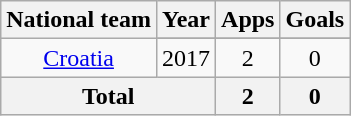<table class="wikitable" style="text-align: center;">
<tr>
<th>National team</th>
<th>Year</th>
<th>Apps</th>
<th>Goals</th>
</tr>
<tr>
<td rowspan="2"><a href='#'>Croatia</a></td>
</tr>
<tr>
<td>2017</td>
<td>2</td>
<td>0</td>
</tr>
<tr>
<th colspan="2">Total</th>
<th>2</th>
<th>0</th>
</tr>
</table>
